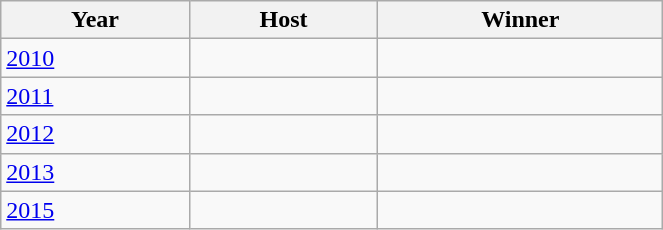<table class="wikitable" style="width:35%">
<tr>
<th>Year</th>
<th>Host</th>
<th>Winner</th>
</tr>
<tr>
<td><a href='#'>2010</a></td>
<td></td>
<td></td>
</tr>
<tr>
<td><a href='#'>2011</a></td>
<td></td>
<td></td>
</tr>
<tr>
<td><a href='#'>2012</a></td>
<td></td>
<td></td>
</tr>
<tr>
<td><a href='#'>2013</a></td>
<td></td>
<td></td>
</tr>
<tr>
<td><a href='#'>2015</a></td>
<td></td>
<td></td>
</tr>
</table>
